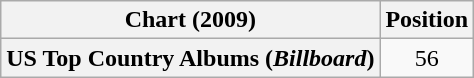<table class="wikitable plainrowheaders" style="text-align:center">
<tr>
<th scope="col">Chart (2009)</th>
<th scope="col">Position</th>
</tr>
<tr>
<th scope="row">US Top Country Albums (<em>Billboard</em>)</th>
<td>56</td>
</tr>
</table>
